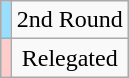<table class="wikitable" style="text-align:center;margin-left:1em;float:right">
<tr>
<td bgcolor=#97DEFF></td>
<td>2nd Round</td>
</tr>
<tr>
<td bgcolor=#FFCCCC></td>
<td>Relegated</td>
</tr>
</table>
